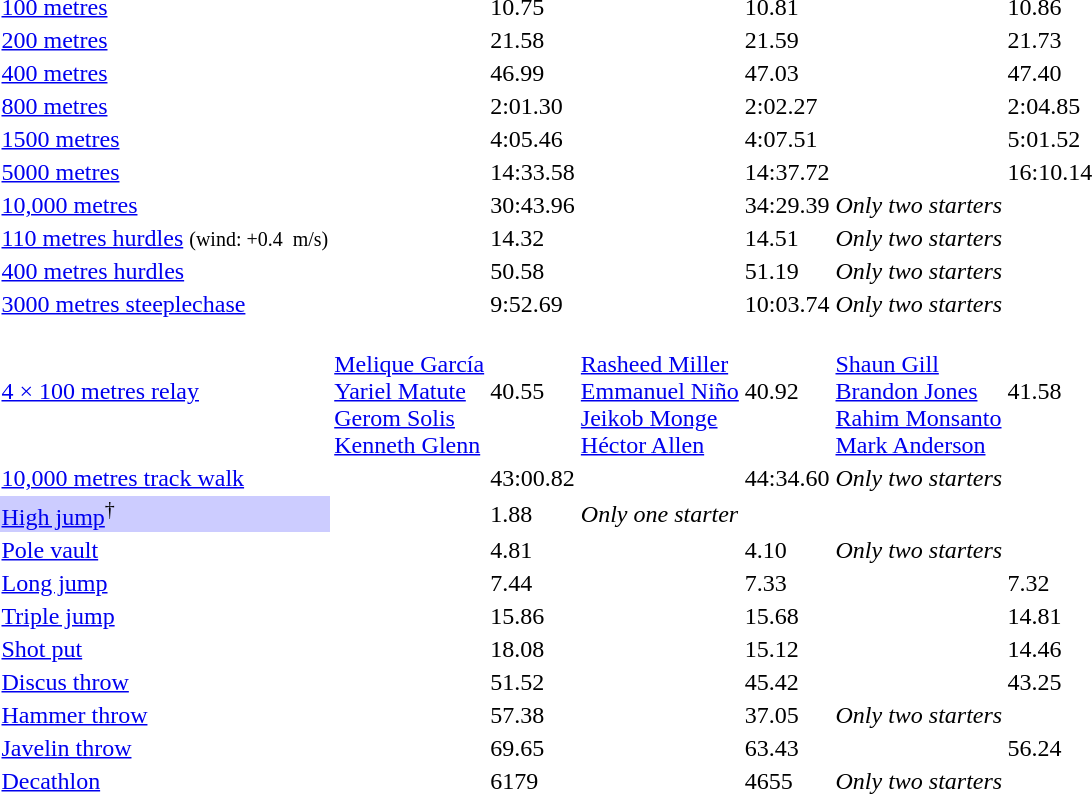<table>
<tr>
<td><a href='#'>100 metres</a></td>
<td align=left></td>
<td>10.75</td>
<td align=left></td>
<td>10.81</td>
<td align=left></td>
<td>10.86</td>
</tr>
<tr>
<td><a href='#'>200 metres</a></td>
<td align=left></td>
<td>21.58</td>
<td align=left></td>
<td>21.59</td>
<td align=left></td>
<td>21.73</td>
</tr>
<tr>
<td><a href='#'>400 metres</a></td>
<td align=left></td>
<td>46.99</td>
<td align=left></td>
<td>47.03</td>
<td align=left></td>
<td>47.40</td>
</tr>
<tr>
<td><a href='#'>800 metres</a></td>
<td align=left></td>
<td>2:01.30</td>
<td align=left></td>
<td>2:02.27</td>
<td align=left></td>
<td>2:04.85</td>
</tr>
<tr>
<td><a href='#'>1500 metres</a></td>
<td align=left></td>
<td>4:05.46</td>
<td align=left></td>
<td>4:07.51</td>
<td align=left></td>
<td>5:01.52</td>
</tr>
<tr>
<td><a href='#'>5000 metres</a></td>
<td align=left></td>
<td>14:33.58</td>
<td align=left></td>
<td>14:37.72</td>
<td align=left></td>
<td>16:10.14</td>
</tr>
<tr>
<td><a href='#'>10,000 metres</a></td>
<td align=left></td>
<td>30:43.96</td>
<td align=left></td>
<td>34:29.39</td>
<td colspan=2><em>Only two starters</em></td>
</tr>
<tr>
<td><a href='#'>110 metres hurdles</a> <small>(wind: +0.4	 m/s)</small></td>
<td align=left></td>
<td>14.32</td>
<td align=left></td>
<td>14.51</td>
<td colspan=2><em>Only two starters</em></td>
</tr>
<tr>
<td><a href='#'>400 metres hurdles</a></td>
<td align=left></td>
<td>50.58</td>
<td align=left></td>
<td>51.19</td>
<td colspan=2><em>Only two starters</em></td>
</tr>
<tr>
<td><a href='#'>3000 metres steeplechase</a></td>
<td align=left></td>
<td>9:52.69</td>
<td align=left></td>
<td>10:03.74</td>
<td colspan=2><em>Only two starters</em></td>
</tr>
<tr>
<td><a href='#'>4 × 100 metres relay</a></td>
<td> <br> <a href='#'>Melique García</a> <br> <a href='#'>Yariel Matute</a> <br> <a href='#'>Gerom Solis</a> <br> <a href='#'>Kenneth Glenn</a></td>
<td>40.55</td>
<td> <br> <a href='#'>Rasheed Miller</a> <br> <a href='#'>Emmanuel Niño</a> <br> <a href='#'>Jeikob Monge</a> <br> <a href='#'>Héctor Allen</a></td>
<td>40.92</td>
<td> <br> <a href='#'>Shaun Gill</a> <br> <a href='#'>Brandon Jones</a> <br> <a href='#'>Rahim Monsanto</a> <br> <a href='#'>Mark Anderson</a></td>
<td>41.58</td>
</tr>
<tr>
<td><a href='#'>10,000 metres track walk</a></td>
<td align=left></td>
<td>43:00.82 </td>
<td align=left></td>
<td>44:34.60</td>
<td colspan=2><em>Only two starters</em></td>
</tr>
<tr>
<td style="background-color:#ccccff"><a href='#'>High jump</a><sup>†</sup></td>
<td align=left></td>
<td>1.88</td>
<td colspan=4><em>Only one starter</em></td>
</tr>
<tr>
<td><a href='#'>Pole vault</a></td>
<td align=left></td>
<td>4.81 </td>
<td align=left></td>
<td>4.10</td>
<td colspan=2><em>Only two starters</em></td>
</tr>
<tr>
<td><a href='#'>Long jump</a></td>
<td align=left></td>
<td>7.44</td>
<td align=left></td>
<td>7.33</td>
<td align=left></td>
<td>7.32</td>
</tr>
<tr>
<td><a href='#'>Triple jump</a></td>
<td align=left></td>
<td>15.86</td>
<td align=left></td>
<td>15.68</td>
<td align=left></td>
<td>14.81</td>
</tr>
<tr>
<td><a href='#'>Shot put</a></td>
<td align=left></td>
<td>18.08 </td>
<td align=left></td>
<td>15.12</td>
<td align=left></td>
<td>14.46</td>
</tr>
<tr>
<td><a href='#'>Discus throw</a></td>
<td align=left></td>
<td>51.52 </td>
<td align=left></td>
<td>45.42</td>
<td align=left></td>
<td>43.25</td>
</tr>
<tr>
<td><a href='#'>Hammer throw</a></td>
<td align=left></td>
<td>57.38</td>
<td align=left></td>
<td>37.05</td>
<td colspan=2><em>Only two starters</em></td>
</tr>
<tr>
<td><a href='#'>Javelin throw</a></td>
<td align=left></td>
<td>69.65</td>
<td align=left></td>
<td>63.43</td>
<td align=left></td>
<td>56.24</td>
</tr>
<tr>
<td><a href='#'>Decathlon</a></td>
<td align=left></td>
<td>6179</td>
<td align=left></td>
<td>4655</td>
<td colspan=2><em>Only two starters</em></td>
</tr>
</table>
